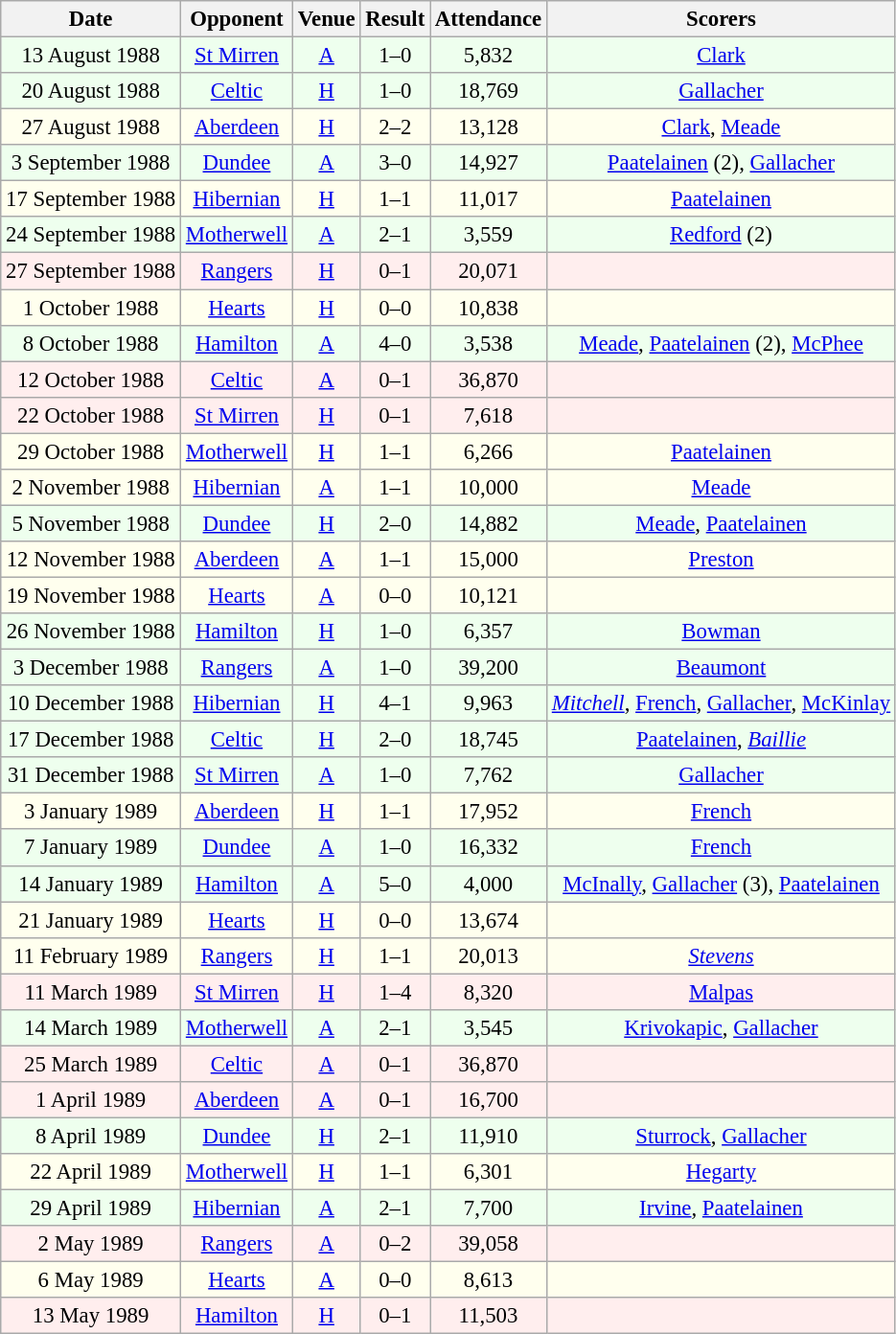<table class="wikitable sortable" style="font-size:95%; text-align:center">
<tr>
<th>Date</th>
<th>Opponent</th>
<th>Venue</th>
<th>Result</th>
<th>Attendance</th>
<th>Scorers</th>
</tr>
<tr style="background:#efe;">
<td>13 August 1988</td>
<td><a href='#'>St Mirren</a></td>
<td><a href='#'>A</a></td>
<td>1–0</td>
<td>5,832</td>
<td><a href='#'>Clark</a></td>
</tr>
<tr style="background:#efe;">
<td>20 August 1988</td>
<td><a href='#'>Celtic</a></td>
<td><a href='#'>H</a></td>
<td>1–0</td>
<td>18,769</td>
<td><a href='#'>Gallacher</a></td>
</tr>
<tr style="background:#ffe;">
<td>27 August 1988</td>
<td><a href='#'>Aberdeen</a></td>
<td><a href='#'>H</a></td>
<td>2–2</td>
<td>13,128</td>
<td><a href='#'>Clark</a>, <a href='#'>Meade</a></td>
</tr>
<tr style="background:#efe;">
<td>3 September 1988</td>
<td><a href='#'>Dundee</a></td>
<td><a href='#'>A</a></td>
<td>3–0</td>
<td>14,927</td>
<td><a href='#'>Paatelainen</a> (2), <a href='#'>Gallacher</a></td>
</tr>
<tr style="background:#ffe;">
<td>17 September 1988</td>
<td><a href='#'>Hibernian</a></td>
<td><a href='#'>H</a></td>
<td>1–1</td>
<td>11,017</td>
<td><a href='#'>Paatelainen</a></td>
</tr>
<tr style="background:#efe;">
<td>24 September 1988</td>
<td><a href='#'>Motherwell</a></td>
<td><a href='#'>A</a></td>
<td>2–1</td>
<td>3,559</td>
<td><a href='#'>Redford</a> (2)</td>
</tr>
<tr style="background:#fee;">
<td>27 September 1988</td>
<td><a href='#'>Rangers</a></td>
<td><a href='#'>H</a></td>
<td>0–1</td>
<td>20,071</td>
<td></td>
</tr>
<tr style="background:#ffe;">
<td>1 October 1988</td>
<td><a href='#'>Hearts</a></td>
<td><a href='#'>H</a></td>
<td>0–0</td>
<td>10,838</td>
<td></td>
</tr>
<tr style="background:#efe;">
<td>8 October 1988</td>
<td><a href='#'>Hamilton</a></td>
<td><a href='#'>A</a></td>
<td>4–0</td>
<td>3,538</td>
<td><a href='#'>Meade</a>, <a href='#'>Paatelainen</a> (2), <a href='#'>McPhee</a></td>
</tr>
<tr style="background:#fee;">
<td>12 October 1988</td>
<td><a href='#'>Celtic</a></td>
<td><a href='#'>A</a></td>
<td>0–1</td>
<td>36,870</td>
<td></td>
</tr>
<tr style="background:#fee;">
<td>22 October 1988</td>
<td><a href='#'>St Mirren</a></td>
<td><a href='#'>H</a></td>
<td>0–1</td>
<td>7,618</td>
<td></td>
</tr>
<tr style="background:#ffe;">
<td>29 October 1988</td>
<td><a href='#'>Motherwell</a></td>
<td><a href='#'>H</a></td>
<td>1–1</td>
<td>6,266</td>
<td><a href='#'>Paatelainen</a></td>
</tr>
<tr style="background:#ffe;">
<td>2 November 1988</td>
<td><a href='#'>Hibernian</a></td>
<td><a href='#'>A</a></td>
<td>1–1</td>
<td>10,000</td>
<td><a href='#'>Meade</a></td>
</tr>
<tr style="background:#efe;">
<td>5 November 1988</td>
<td><a href='#'>Dundee</a></td>
<td><a href='#'>H</a></td>
<td>2–0</td>
<td>14,882</td>
<td><a href='#'>Meade</a>, <a href='#'>Paatelainen</a></td>
</tr>
<tr style="background:#ffe;">
<td>12 November 1988</td>
<td><a href='#'>Aberdeen</a></td>
<td><a href='#'>A</a></td>
<td>1–1</td>
<td>15,000</td>
<td><a href='#'>Preston</a></td>
</tr>
<tr style="background:#ffe;">
<td>19 November 1988</td>
<td><a href='#'>Hearts</a></td>
<td><a href='#'>A</a></td>
<td>0–0</td>
<td>10,121</td>
<td></td>
</tr>
<tr style="background:#efe;">
<td>26 November 1988</td>
<td><a href='#'>Hamilton</a></td>
<td><a href='#'>H</a></td>
<td>1–0</td>
<td>6,357</td>
<td><a href='#'>Bowman</a></td>
</tr>
<tr style="background:#efe;">
<td>3 December 1988</td>
<td><a href='#'>Rangers</a></td>
<td><a href='#'>A</a></td>
<td>1–0</td>
<td>39,200</td>
<td><a href='#'>Beaumont</a></td>
</tr>
<tr style="background:#efe;">
<td>10 December 1988</td>
<td><a href='#'>Hibernian</a></td>
<td><a href='#'>H</a></td>
<td>4–1</td>
<td>9,963</td>
<td><em><a href='#'>Mitchell</a></em>, <a href='#'>French</a>, <a href='#'>Gallacher</a>, <a href='#'>McKinlay</a></td>
</tr>
<tr style="background:#efe;">
<td>17 December 1988</td>
<td><a href='#'>Celtic</a></td>
<td><a href='#'>H</a></td>
<td>2–0</td>
<td>18,745</td>
<td><a href='#'>Paatelainen</a>, <em><a href='#'>Baillie</a></em></td>
</tr>
<tr style="background:#efe;">
<td>31 December 1988</td>
<td><a href='#'>St Mirren</a></td>
<td><a href='#'>A</a></td>
<td>1–0</td>
<td>7,762</td>
<td><a href='#'>Gallacher</a></td>
</tr>
<tr style="background:#ffe;">
<td>3 January 1989</td>
<td><a href='#'>Aberdeen</a></td>
<td><a href='#'>H</a></td>
<td>1–1</td>
<td>17,952</td>
<td><a href='#'>French</a></td>
</tr>
<tr style="background:#efe;">
<td>7 January 1989</td>
<td><a href='#'>Dundee</a></td>
<td><a href='#'>A</a></td>
<td>1–0</td>
<td>16,332</td>
<td><a href='#'>French</a></td>
</tr>
<tr style="background:#efe;">
<td>14 January 1989</td>
<td><a href='#'>Hamilton</a></td>
<td><a href='#'>A</a></td>
<td>5–0</td>
<td>4,000</td>
<td><a href='#'>McInally</a>, <a href='#'>Gallacher</a> (3), <a href='#'>Paatelainen</a></td>
</tr>
<tr style="background:#ffe;">
<td>21 January 1989</td>
<td><a href='#'>Hearts</a></td>
<td><a href='#'>H</a></td>
<td>0–0</td>
<td>13,674</td>
<td></td>
</tr>
<tr style="background:#ffe;">
<td>11 February 1989</td>
<td><a href='#'>Rangers</a></td>
<td><a href='#'>H</a></td>
<td>1–1</td>
<td>20,013</td>
<td><em><a href='#'>Stevens</a></em></td>
</tr>
<tr style="background:#fee;">
<td>11 March 1989</td>
<td><a href='#'>St Mirren</a></td>
<td><a href='#'>H</a></td>
<td>1–4</td>
<td>8,320</td>
<td><a href='#'>Malpas</a></td>
</tr>
<tr style="background:#efe;">
<td>14 March 1989</td>
<td><a href='#'>Motherwell</a></td>
<td><a href='#'>A</a></td>
<td>2–1</td>
<td>3,545</td>
<td><a href='#'>Krivokapic</a>, <a href='#'>Gallacher</a></td>
</tr>
<tr style="background:#fee;">
<td>25 March 1989</td>
<td><a href='#'>Celtic</a></td>
<td><a href='#'>A</a></td>
<td>0–1</td>
<td>36,870</td>
<td></td>
</tr>
<tr style="background:#fee;">
<td>1 April 1989</td>
<td><a href='#'>Aberdeen</a></td>
<td><a href='#'>A</a></td>
<td>0–1</td>
<td>16,700</td>
<td></td>
</tr>
<tr style="background:#efe;">
<td>8 April 1989</td>
<td><a href='#'>Dundee</a></td>
<td><a href='#'>H</a></td>
<td>2–1</td>
<td>11,910</td>
<td><a href='#'>Sturrock</a>, <a href='#'>Gallacher</a></td>
</tr>
<tr style="background:#ffe;">
<td>22 April 1989</td>
<td><a href='#'>Motherwell</a></td>
<td><a href='#'>H</a></td>
<td>1–1</td>
<td>6,301</td>
<td><a href='#'>Hegarty</a></td>
</tr>
<tr style="background:#efe;">
<td>29 April 1989</td>
<td><a href='#'>Hibernian</a></td>
<td><a href='#'>A</a></td>
<td>2–1</td>
<td>7,700</td>
<td><a href='#'>Irvine</a>, <a href='#'>Paatelainen</a></td>
</tr>
<tr style="background:#fee;">
<td>2 May 1989</td>
<td><a href='#'>Rangers</a></td>
<td><a href='#'>A</a></td>
<td>0–2</td>
<td>39,058</td>
<td></td>
</tr>
<tr style="background:#ffe;">
<td>6 May 1989</td>
<td><a href='#'>Hearts</a></td>
<td><a href='#'>A</a></td>
<td>0–0</td>
<td>8,613</td>
<td></td>
</tr>
<tr style="background:#fee;">
<td>13 May 1989</td>
<td><a href='#'>Hamilton</a></td>
<td><a href='#'>H</a></td>
<td>0–1</td>
<td>11,503</td>
<td></td>
</tr>
</table>
